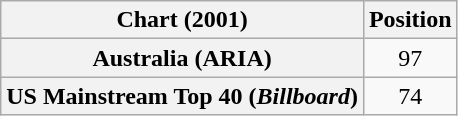<table class="wikitable plainrowheaders" style="text-align:center">
<tr>
<th>Chart (2001)</th>
<th>Position</th>
</tr>
<tr>
<th scope="row">Australia (ARIA)</th>
<td>97</td>
</tr>
<tr>
<th scope="row">US Mainstream Top 40 (<em>Billboard</em>)</th>
<td>74</td>
</tr>
</table>
